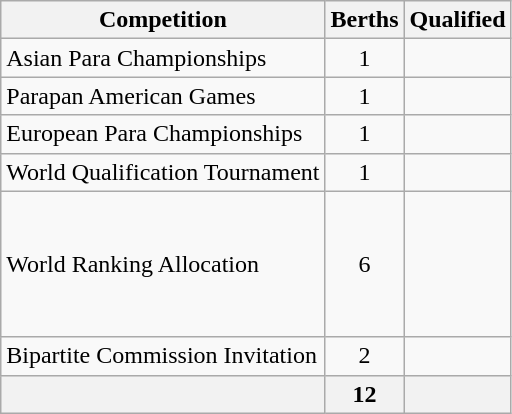<table class="wikitable">
<tr>
<th>Competition</th>
<th>Berths</th>
<th>Qualified</th>
</tr>
<tr>
<td>Asian Para Championships</td>
<td align="center">1</td>
<td></td>
</tr>
<tr>
<td>Parapan American Games</td>
<td align="center">1</td>
<td></td>
</tr>
<tr>
<td>European Para Championships</td>
<td align="center">1</td>
<td><s></s><br></td>
</tr>
<tr>
<td>World Qualification Tournament</td>
<td align="center">1</td>
<td></td>
</tr>
<tr>
<td>World Ranking Allocation</td>
<td align="center">6</td>
<td><br><br><br><br><br></td>
</tr>
<tr>
<td>Bipartite Commission Invitation</td>
<td align="center">2</td>
<td><br></td>
</tr>
<tr>
<th></th>
<th>12</th>
<th></th>
</tr>
</table>
